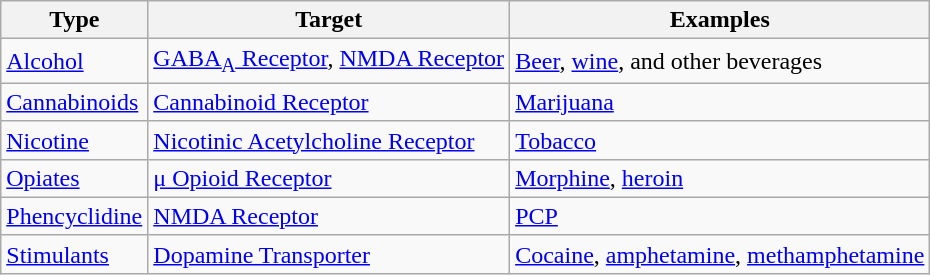<table class="wikitable">
<tr>
<th>Type</th>
<th>Target</th>
<th>Examples</th>
</tr>
<tr>
<td><a href='#'>Alcohol</a></td>
<td><a href='#'>GABA<sub>A</sub> Receptor</a>, <a href='#'>NMDA Receptor</a></td>
<td><a href='#'>Beer</a>, <a href='#'>wine</a>, and other beverages</td>
</tr>
<tr>
<td><a href='#'>Cannabinoids</a></td>
<td><a href='#'>Cannabinoid Receptor</a></td>
<td><a href='#'>Marijuana</a></td>
</tr>
<tr>
<td><a href='#'>Nicotine</a></td>
<td><a href='#'>Nicotinic Acetylcholine Receptor</a></td>
<td><a href='#'>Tobacco</a></td>
</tr>
<tr>
<td><a href='#'>Opiates</a></td>
<td><a href='#'>μ Opioid Receptor</a></td>
<td><a href='#'>Morphine</a>, <a href='#'>heroin</a></td>
</tr>
<tr>
<td><a href='#'>Phencyclidine</a></td>
<td><a href='#'>NMDA Receptor</a></td>
<td><a href='#'>PCP</a></td>
</tr>
<tr>
<td><a href='#'>Stimulants</a></td>
<td><a href='#'>Dopamine Transporter</a></td>
<td><a href='#'>Cocaine</a>, <a href='#'>amphetamine</a>, <a href='#'>methamphetamine</a></td>
</tr>
</table>
